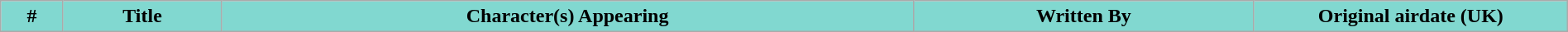<table class="wikitable plainrowheaders" width=100%>
<tr>
<th style="background: #81D8D0">#</th>
<th style="background: #81D8D0">Title</th>
<th style="background: #81D8D0">Character(s) Appearing</th>
<th style="background: #81D8D0">Written By</th>
<th style="background: #81D8D0" width="20%">Original airdate (UK)<br>











</th>
</tr>
</table>
